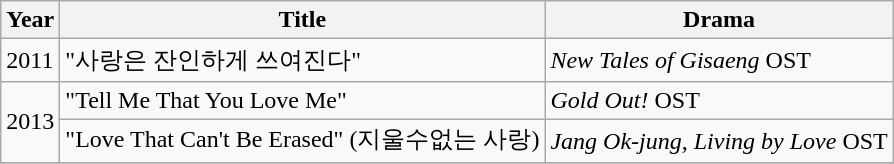<table class="wikitable">
<tr>
<th>Year</th>
<th>Title</th>
<th>Drama</th>
</tr>
<tr>
<td rowspan="1">2011</td>
<td>"사랑은 잔인하게 쓰여진다"</td>
<td><em>New Tales of Gisaeng</em> OST</td>
</tr>
<tr>
<td rowspan="2">2013</td>
<td>"Tell Me That You Love Me"</td>
<td><em>Gold Out!</em> OST</td>
</tr>
<tr>
<td>"Love That Can't Be Erased" (지울수없는 사랑)</td>
<td><em>Jang Ok-jung, Living by Love</em> OST</td>
</tr>
<tr>
</tr>
</table>
